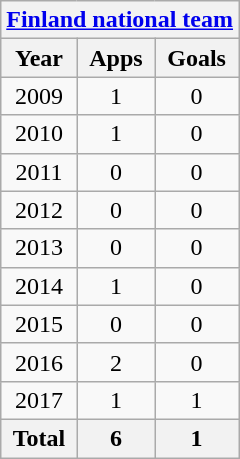<table class="wikitable" style="text-align:center">
<tr>
<th colspan="3"><a href='#'>Finland national team</a></th>
</tr>
<tr>
<th>Year</th>
<th>Apps</th>
<th>Goals</th>
</tr>
<tr>
<td>2009</td>
<td>1</td>
<td>0</td>
</tr>
<tr>
<td>2010</td>
<td>1</td>
<td>0</td>
</tr>
<tr>
<td>2011</td>
<td>0</td>
<td>0</td>
</tr>
<tr>
<td>2012</td>
<td>0</td>
<td>0</td>
</tr>
<tr>
<td>2013</td>
<td>0</td>
<td>0</td>
</tr>
<tr>
<td>2014</td>
<td>1</td>
<td>0</td>
</tr>
<tr>
<td>2015</td>
<td>0</td>
<td>0</td>
</tr>
<tr>
<td>2016</td>
<td>2</td>
<td>0</td>
</tr>
<tr>
<td>2017</td>
<td>1</td>
<td>1</td>
</tr>
<tr>
<th>Total</th>
<th>6</th>
<th>1</th>
</tr>
</table>
